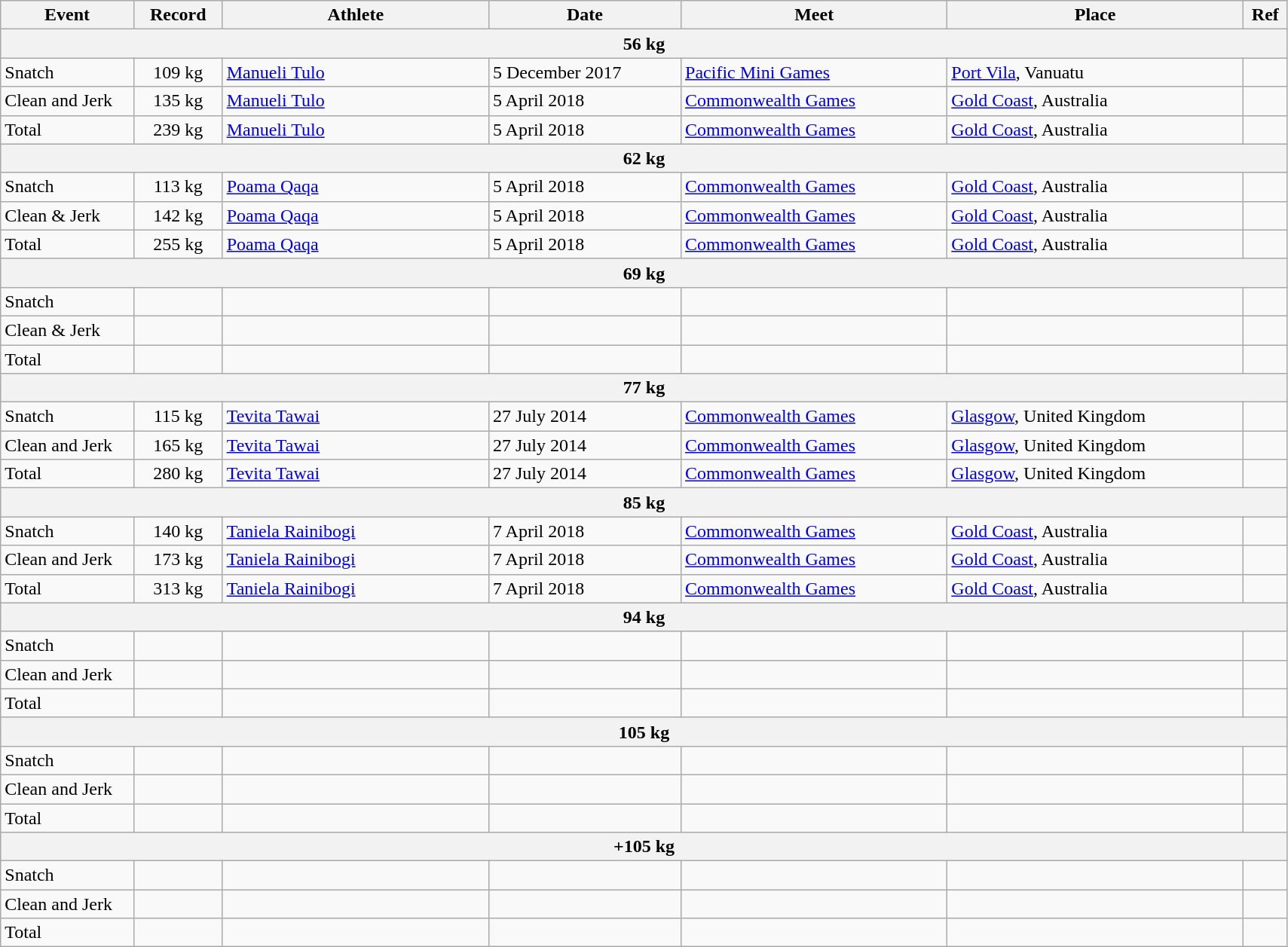<table class="wikitable">
<tr>
<th width=9%>Event</th>
<th width=6%>Record</th>
<th width=18%>Athlete</th>
<th width=13%>Date</th>
<th width=18%>Meet</th>
<th width=20%>Place</th>
<th width=3%>Ref</th>
</tr>
<tr bgcolor="#DDDDDD">
<th colspan="8">56 kg</th>
</tr>
<tr>
<td>Snatch</td>
<td align="center">109 kg</td>
<td><a href='#'>Manueli Tulo</a></td>
<td>5 December 2017</td>
<td><a href='#'>Pacific Mini Games</a></td>
<td> <a href='#'>Port Vila</a>, Vanuatu</td>
<td></td>
</tr>
<tr>
<td>Clean and Jerk</td>
<td align="center">135 kg</td>
<td><a href='#'>Manueli Tulo</a></td>
<td>5 April 2018</td>
<td><a href='#'>Commonwealth Games</a></td>
<td> <a href='#'>Gold Coast</a>, Australia</td>
<td></td>
</tr>
<tr>
<td>Total</td>
<td align="center">239 kg</td>
<td><a href='#'>Manueli Tulo</a></td>
<td>5 April 2018</td>
<td><a href='#'>Commonwealth Games</a></td>
<td> <a href='#'>Gold Coast</a>, Australia</td>
<td></td>
</tr>
<tr bgcolor="#DDDDDD">
<th colspan="8">62 kg</th>
</tr>
<tr>
<td>Snatch</td>
<td align="center">113 kg</td>
<td><a href='#'>Poama Qaqa</a></td>
<td>5 April 2018</td>
<td><a href='#'>Commonwealth Games</a></td>
<td> <a href='#'>Gold Coast</a>, Australia</td>
<td></td>
</tr>
<tr>
<td>Clean & Jerk</td>
<td align="center">142 kg</td>
<td><a href='#'>Poama Qaqa</a></td>
<td>5 April 2018</td>
<td><a href='#'>Commonwealth Games</a></td>
<td> <a href='#'>Gold Coast</a>, Australia</td>
<td></td>
</tr>
<tr>
<td>Total</td>
<td align="center">255 kg</td>
<td><a href='#'>Poama Qaqa</a></td>
<td>5 April 2018</td>
<td><a href='#'>Commonwealth Games</a></td>
<td> <a href='#'>Gold Coast</a>, Australia</td>
<td></td>
</tr>
<tr bgcolor="#DDDDDD">
<th colspan="8">69 kg</th>
</tr>
<tr>
<td>Snatch</td>
<td></td>
<td></td>
<td></td>
<td></td>
<td></td>
<td></td>
</tr>
<tr>
<td>Clean & Jerk</td>
<td align="center"></td>
<td></td>
<td></td>
<td></td>
<td></td>
<td></td>
</tr>
<tr>
<td>Total</td>
<td></td>
<td></td>
<td></td>
<td></td>
<td></td>
<td></td>
</tr>
<tr bgcolor="#DDDDDD">
<th colspan="8">77 kg</th>
</tr>
<tr>
<td>Snatch</td>
<td align="center">115 kg</td>
<td><a href='#'>Tevita Tawai</a></td>
<td>27 July 2014</td>
<td><a href='#'>Commonwealth Games</a></td>
<td> <a href='#'>Glasgow</a>, United Kingdom</td>
<td></td>
</tr>
<tr>
<td>Clean and Jerk</td>
<td align="center">165 kg</td>
<td><a href='#'>Tevita Tawai</a></td>
<td>27 July 2014</td>
<td><a href='#'>Commonwealth Games</a></td>
<td> <a href='#'>Glasgow</a>, United Kingdom</td>
<td></td>
</tr>
<tr>
<td>Total</td>
<td align="center">280 kg</td>
<td><a href='#'>Tevita Tawai</a></td>
<td>27 July 2014</td>
<td><a href='#'>Commonwealth Games</a></td>
<td> <a href='#'>Glasgow</a>, United Kingdom</td>
<td></td>
</tr>
<tr bgcolor="#DDDDDD">
<th colspan="8">85 kg</th>
</tr>
<tr>
<td>Snatch</td>
<td align="center">140 kg</td>
<td><a href='#'>Taniela Rainibogi</a></td>
<td>7 April 2018</td>
<td><a href='#'>Commonwealth Games</a></td>
<td> <a href='#'>Gold Coast</a>, Australia</td>
<td></td>
</tr>
<tr>
<td>Clean and Jerk</td>
<td align="center">173 kg</td>
<td><a href='#'>Taniela Rainibogi</a></td>
<td>7 April 2018</td>
<td><a href='#'>Commonwealth Games</a></td>
<td> <a href='#'>Gold Coast</a>, Australia</td>
<td></td>
</tr>
<tr>
<td>Total</td>
<td align="center">313 kg</td>
<td><a href='#'>Taniela Rainibogi</a></td>
<td>7 April 2018</td>
<td><a href='#'>Commonwealth Games</a></td>
<td> <a href='#'>Gold Coast</a>, Australia</td>
<td></td>
</tr>
<tr bgcolor="#DDDDDD">
<th colspan="8">94 kg</th>
</tr>
<tr>
<td>Snatch</td>
<td></td>
<td></td>
<td></td>
<td></td>
<td></td>
<td></td>
</tr>
<tr>
<td>Clean and Jerk</td>
<td align="center"></td>
<td></td>
<td></td>
<td></td>
<td></td>
<td></td>
</tr>
<tr>
<td>Total</td>
<td></td>
<td></td>
<td></td>
<td></td>
<td></td>
<td></td>
</tr>
<tr bgcolor="#DDDDDD">
<th colspan="8">105 kg</th>
</tr>
<tr>
<td>Snatch</td>
<td align="center"></td>
<td></td>
<td></td>
<td></td>
<td></td>
<td></td>
</tr>
<tr>
<td>Clean and Jerk</td>
<td></td>
<td></td>
<td></td>
<td></td>
<td></td>
<td></td>
</tr>
<tr>
<td>Total</td>
<td align="center"></td>
<td></td>
<td></td>
<td></td>
<td></td>
<td></td>
</tr>
<tr bgcolor="#DDDDDD">
<th colspan="8">+105 kg</th>
</tr>
<tr>
<td>Snatch</td>
<td></td>
<td></td>
<td></td>
<td></td>
<td></td>
<td></td>
</tr>
<tr>
<td>Clean and Jerk</td>
<td></td>
<td></td>
<td></td>
<td></td>
<td></td>
<td></td>
</tr>
<tr>
<td>Total</td>
<td></td>
<td></td>
<td></td>
<td></td>
<td></td>
<td></td>
</tr>
</table>
